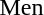<table>
<tr>
<td>Men</td>
<td></td>
<td></td>
<td></td>
</tr>
</table>
